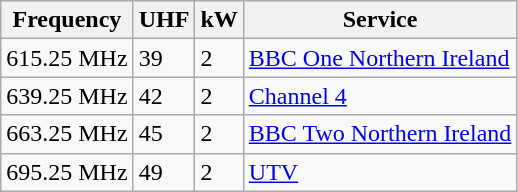<table class="wikitable sortable">
<tr>
<th>Frequency</th>
<th>UHF</th>
<th>kW</th>
<th>Service</th>
</tr>
<tr>
<td>615.25 MHz</td>
<td>39</td>
<td>2</td>
<td><a href='#'>BBC One Northern Ireland</a></td>
</tr>
<tr>
<td>639.25 MHz</td>
<td>42</td>
<td>2</td>
<td><a href='#'>Channel 4</a></td>
</tr>
<tr>
<td>663.25 MHz</td>
<td>45</td>
<td>2</td>
<td><a href='#'>BBC Two Northern Ireland</a></td>
</tr>
<tr>
<td>695.25 MHz</td>
<td>49</td>
<td>2</td>
<td><a href='#'>UTV</a></td>
</tr>
</table>
